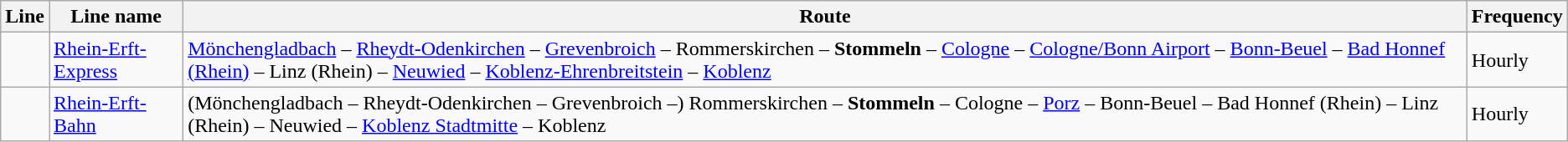<table class="wikitable">
<tr class="hintergrundfarbe5">
<th>Line</th>
<th>Line name</th>
<th>Route</th>
<th>Frequency</th>
</tr>
<tr>
<td></td>
<td><a href='#'>Rhein-Erft-Express</a></td>
<td><a href='#'>Mönchengladbach</a> – <a href='#'>Rheydt-Odenkirchen</a> – <a href='#'>Grevenbroich</a> – Rommerskirchen – <strong>Stommeln</strong> – <a href='#'>Cologne</a> – <a href='#'>Cologne/Bonn Airport</a> – <a href='#'>Bonn-Beuel</a> – <a href='#'>Bad Honnef (Rhein)</a> – Linz (Rhein) – <a href='#'>Neuwied</a> – <a href='#'>Koblenz-Ehrenbreitstein</a> – <a href='#'>Koblenz</a></td>
<td>Hourly</td>
</tr>
<tr>
<td></td>
<td><a href='#'>Rhein-Erft-Bahn</a></td>
<td>(Mönchengladbach – Rheydt-Odenkirchen – Grevenbroich –) Rommerskirchen – <strong>Stommeln</strong> – Cologne – <a href='#'>Porz</a> – Bonn-Beuel – Bad Honnef (Rhein) – Linz (Rhein) – Neuwied – <a href='#'>Koblenz Stadtmitte</a> – Koblenz</td>
<td>Hourly</td>
</tr>
</table>
